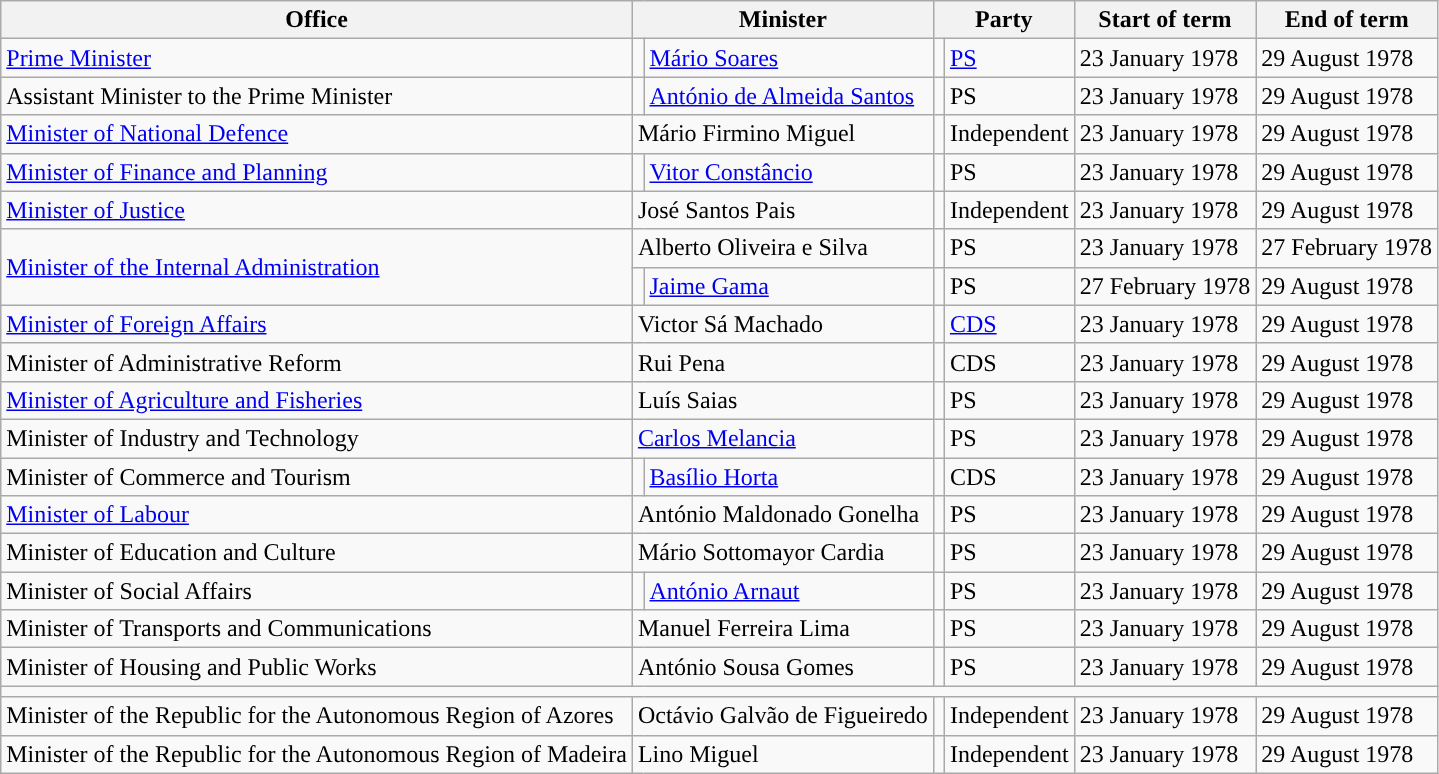<table class="wikitable">
<tr>
<th>Office</th>
<th colspan="2">Minister</th>
<th colspan="2">Party</th>
<th>Start of term</th>
<th>End of term</th>
</tr>
<tr>
<td><a href='#'>Prime Minister</a></td>
<td></td>
<td><a href='#'>Mário Soares</a></td>
<td style="background:"></td>
<td><a href='#'>PS</a></td>
<td>23 January 1978</td>
<td>29 August 1978</td>
</tr>
<tr>
<td>Assistant Minister to the Prime Minister</td>
<td></td>
<td><a href='#'>António de Almeida Santos</a></td>
<td style="background:"></td>
<td>PS</td>
<td>23 January 1978</td>
<td>29 August 1978</td>
</tr>
<tr>
<td><a href='#'>Minister of National Defence</a></td>
<td colspan="2">Mário Firmino Miguel</td>
<td style="background:"></td>
<td>Independent</td>
<td>23 January 1978</td>
<td>29 August 1978</td>
</tr>
<tr>
<td><a href='#'>Minister of Finance and Planning</a></td>
<td></td>
<td><a href='#'>Vitor Constâncio</a></td>
<td style="background:"></td>
<td>PS</td>
<td>23 January 1978</td>
<td>29 August 1978</td>
</tr>
<tr>
<td><a href='#'>Minister of Justice</a></td>
<td colspan="2">José Santos Pais</td>
<td style="background:"></td>
<td>Independent</td>
<td>23 January 1978</td>
<td>29 August 1978</td>
</tr>
<tr>
<td rowspan="2"><a href='#'>Minister of the Internal Administration</a></td>
<td colspan="2">Alberto Oliveira e Silva</td>
<td style="background:"></td>
<td>PS</td>
<td>23 January 1978</td>
<td>27 February 1978</td>
</tr>
<tr>
<td></td>
<td><a href='#'>Jaime Gama</a></td>
<td style="background:"></td>
<td>PS</td>
<td>27 February 1978</td>
<td>29 August 1978</td>
</tr>
<tr>
<td><a href='#'>Minister of Foreign Affairs</a></td>
<td colspan="2">Victor Sá Machado</td>
<td style="background:"></td>
<td><a href='#'>CDS</a></td>
<td>23 January 1978</td>
<td>29 August 1978</td>
</tr>
<tr>
<td>Minister of Administrative Reform</td>
<td colspan="2">Rui Pena</td>
<td style="background:"></td>
<td>CDS</td>
<td>23 January 1978</td>
<td>29 August 1978</td>
</tr>
<tr>
<td><a href='#'>Minister of Agriculture and Fisheries</a></td>
<td colspan="2">Luís Saias</td>
<td style="background:"></td>
<td>PS</td>
<td>23 January 1978</td>
<td>29 August 1978</td>
</tr>
<tr>
<td>Minister of Industry and Technology</td>
<td colspan="2"><a href='#'>Carlos Melancia</a></td>
<td style="background:"></td>
<td>PS</td>
<td>23 January 1978</td>
<td>29 August 1978</td>
</tr>
<tr>
<td>Minister of Commerce and Tourism</td>
<td></td>
<td><a href='#'>Basílio Horta</a></td>
<td style="background:"></td>
<td>CDS</td>
<td>23 January 1978</td>
<td>29 August 1978</td>
</tr>
<tr>
<td><a href='#'>Minister of Labour</a></td>
<td colspan="2">António Maldonado Gonelha</td>
<td style="background:"></td>
<td>PS</td>
<td>23 January 1978</td>
<td>29 August 1978</td>
</tr>
<tr>
<td>Minister of Education and Culture</td>
<td colspan="2">Mário Sottomayor Cardia</td>
<td style="background:"></td>
<td>PS</td>
<td>23 January 1978</td>
<td>29 August 1978</td>
</tr>
<tr>
<td>Minister of Social Affairs</td>
<td></td>
<td><a href='#'>António Arnaut</a></td>
<td style="background:"></td>
<td>PS</td>
<td>23 January 1978</td>
<td>29 August 1978</td>
</tr>
<tr>
<td>Minister of Transports and Communications</td>
<td colspan="2">Manuel Ferreira Lima</td>
<td style="background:"></td>
<td>PS</td>
<td>23 January 1978</td>
<td>29 August 1978</td>
</tr>
<tr>
<td>Minister of Housing and Public Works</td>
<td colspan="2">António Sousa Gomes</td>
<td style="background:"></td>
<td>PS</td>
<td>23 January 1978</td>
<td>29 August 1978</td>
</tr>
<tr>
<td colspan="7"></td>
</tr>
<tr>
<td>Minister of the Republic for the Autonomous Region of Azores</td>
<td colspan="2">Octávio Galvão de Figueiredo</td>
<td style="background:"></td>
<td>Independent</td>
<td>23 January 1978</td>
<td>29 August 1978</td>
</tr>
<tr>
<td>Minister of the Republic for the Autonomous Region of Madeira</td>
<td colspan="2">Lino Miguel</td>
<td style="background:"></td>
<td>Independent</td>
<td>23 January 1978</td>
<td>29 August 1978</td>
</tr>
</table>
